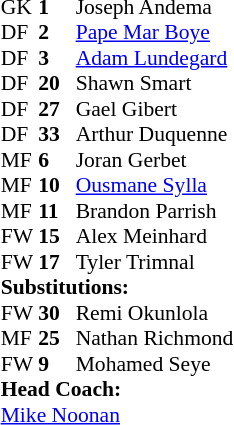<table style="font-size:90%; margin:0.2em auto;" cellspacing="0" cellpadding="0">
<tr>
<th width="25"></th>
<th width="25"></th>
</tr>
<tr>
<td>GK</td>
<td><strong>1</strong></td>
<td> Joseph Andema</td>
</tr>
<tr>
<td>DF</td>
<td><strong>2</strong></td>
<td> <a href='#'>Pape Mar Boye</a></td>
<td></td>
</tr>
<tr>
<td>DF</td>
<td><strong>3</strong></td>
<td> <a href='#'>Adam Lundegard</a></td>
</tr>
<tr>
<td>DF</td>
<td><strong>20</strong></td>
<td> Shawn Smart</td>
<td></td>
<td></td>
</tr>
<tr>
<td>DF</td>
<td><strong>27</strong></td>
<td> Gael Gibert</td>
<td></td>
</tr>
<tr>
<td>DF</td>
<td><strong>33</strong></td>
<td> Arthur Duquenne</td>
<td></td>
<td></td>
</tr>
<tr>
<td>MF</td>
<td><strong>6</strong></td>
<td> Joran Gerbet</td>
<td></td>
</tr>
<tr>
<td>MF</td>
<td><strong>10 </strong></td>
<td> <a href='#'>Ousmane Sylla</a></td>
<td></td>
</tr>
<tr>
<td>MF</td>
<td><strong>11</strong></td>
<td> Brandon Parrish</td>
</tr>
<tr>
<td>FW</td>
<td><strong>15</strong></td>
<td> Alex Meinhard</td>
<td></td>
<td></td>
</tr>
<tr>
<td>FW</td>
<td><strong>17</strong></td>
<td> Tyler Trimnal</td>
<td></td>
<td></td>
</tr>
<tr>
<td colspan=3><strong>Substitutions:</strong></td>
</tr>
<tr>
<td>FW</td>
<td><strong>30</strong></td>
<td> Remi Okunlola</td>
<td></td>
<td></td>
</tr>
<tr>
<td>MF</td>
<td><strong>25</strong></td>
<td> Nathan Richmond</td>
<td></td>
<td></td>
</tr>
<tr>
<td>FW</td>
<td><strong>9</strong></td>
<td> Mohamed Seye</td>
<td></td>
<td></td>
</tr>
<tr>
<td colspan=3><strong>Head Coach:</strong></td>
</tr>
<tr>
<td colspan=4> <a href='#'>Mike Noonan</a></td>
</tr>
</table>
